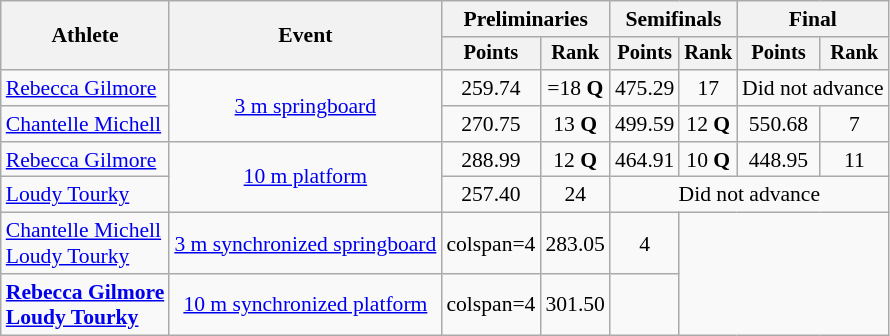<table class=wikitable style="font-size:90%">
<tr>
<th rowspan=2>Athlete</th>
<th rowspan=2>Event</th>
<th colspan="2">Preliminaries</th>
<th colspan="2">Semifinals</th>
<th colspan="2">Final</th>
</tr>
<tr style="font-size:95%">
<th>Points</th>
<th>Rank</th>
<th>Points</th>
<th>Rank</th>
<th>Points</th>
<th>Rank</th>
</tr>
<tr align=center>
<td align=left><a href='#'>Rebecca Gilmore</a></td>
<td rowspan=2><a href='#'>3 m springboard</a></td>
<td>259.74</td>
<td>=18 <strong>Q</strong></td>
<td>475.29</td>
<td>17</td>
<td colspan=2>Did not advance</td>
</tr>
<tr align=center>
<td align=left><a href='#'>Chantelle Michell</a></td>
<td>270.75</td>
<td>13 <strong>Q</strong></td>
<td>499.59</td>
<td>12 <strong>Q</strong></td>
<td>550.68</td>
<td>7</td>
</tr>
<tr align=center>
<td align=left><a href='#'>Rebecca Gilmore</a></td>
<td rowspan=2><a href='#'>10 m platform</a></td>
<td>288.99</td>
<td>12 <strong>Q</strong></td>
<td>464.91</td>
<td>10 <strong>Q</strong></td>
<td>448.95</td>
<td>11</td>
</tr>
<tr align=center>
<td align=left><a href='#'>Loudy Tourky</a></td>
<td>257.40</td>
<td>24</td>
<td colspan=4>Did not advance</td>
</tr>
<tr align=center>
<td align=left><a href='#'>Chantelle Michell</a><br><a href='#'>Loudy Tourky</a></td>
<td><a href='#'>3 m synchronized springboard</a></td>
<td>colspan=4 </td>
<td>283.05</td>
<td>4</td>
</tr>
<tr align=center>
<td align=left><strong><a href='#'>Rebecca Gilmore</a><br><a href='#'>Loudy Tourky</a></strong></td>
<td><a href='#'>10 m synchronized platform</a></td>
<td>colspan=4 </td>
<td>301.50</td>
<td></td>
</tr>
</table>
